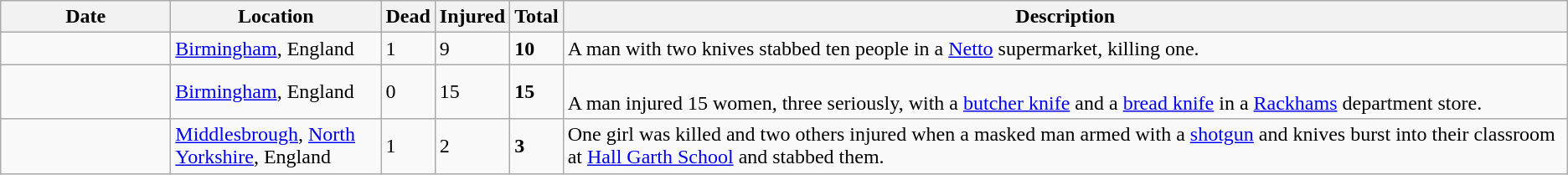<table class="wikitable sortable">
<tr>
<th scope="col" style="width: 8rem;">Date</th>
<th scope="col" style="width: 10rem;">Location</th>
<th data-sort-type="number">Dead</th>
<th data-sort-type="number">Injured</th>
<th data-sort-type="number">Total</th>
<th class="unsortable">Description</th>
</tr>
<tr>
<td></td>
<td><a href='#'>Birmingham</a>, England</td>
<td>1</td>
<td>9</td>
<td><strong>10</strong></td>
<td>A man with two knives stabbed ten people in a <a href='#'>Netto</a> supermarket, killing one.</td>
</tr>
<tr>
<td></td>
<td><a href='#'>Birmingham</a>, England</td>
<td>0</td>
<td>15</td>
<td><strong>15</strong></td>
<td><br>A man injured 15 women, three seriously, with a <a href='#'>butcher knife</a> and a <a href='#'>bread knife</a> in a <a href='#'>Rackhams</a> department store.</td>
</tr>
<tr>
<td></td>
<td><a href='#'>Middlesbrough</a>, <a href='#'>North Yorkshire</a>, England</td>
<td>1</td>
<td>2</td>
<td><strong>3</strong></td>
<td>One girl was killed and two others injured when a masked man armed with a <a href='#'>shotgun</a> and knives burst into their classroom at <a href='#'>Hall Garth School</a> and stabbed them.</td>
</tr>
</table>
